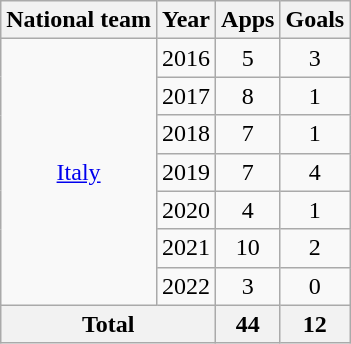<table class="wikitable" style="text-align:center">
<tr>
<th>National team</th>
<th>Year</th>
<th>Apps</th>
<th>Goals</th>
</tr>
<tr>
<td rowspan="7"><a href='#'>Italy</a></td>
<td>2016</td>
<td>5</td>
<td>3</td>
</tr>
<tr>
<td>2017</td>
<td>8</td>
<td>1</td>
</tr>
<tr>
<td>2018</td>
<td>7</td>
<td>1</td>
</tr>
<tr>
<td>2019</td>
<td>7</td>
<td>4</td>
</tr>
<tr>
<td>2020</td>
<td>4</td>
<td>1</td>
</tr>
<tr>
<td>2021</td>
<td>10</td>
<td>2</td>
</tr>
<tr>
<td>2022</td>
<td>3</td>
<td>0</td>
</tr>
<tr>
<th colspan="2">Total</th>
<th>44</th>
<th>12</th>
</tr>
</table>
